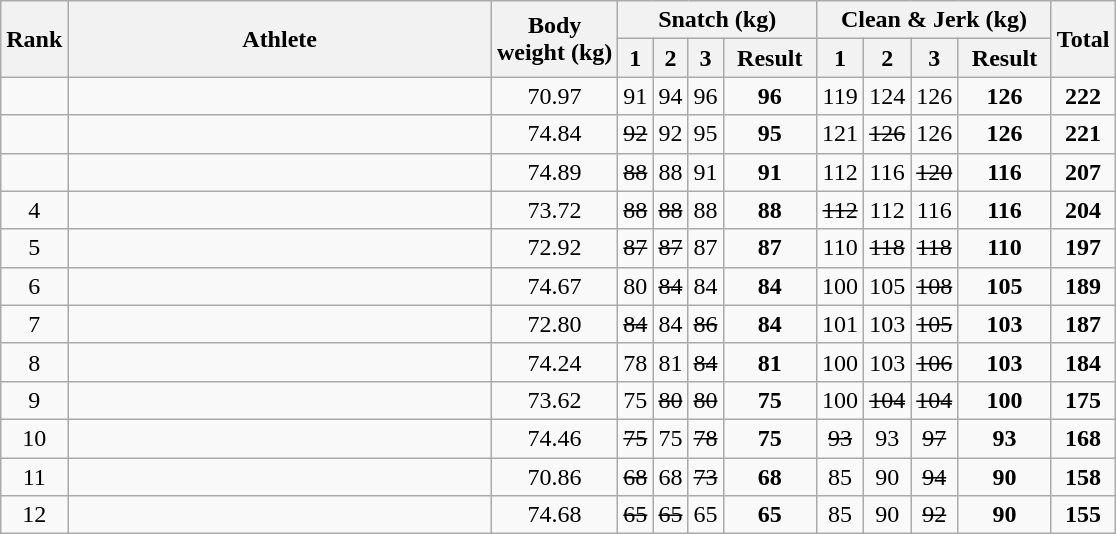<table class = "wikitable sortable" style="text-align:center;">
<tr>
<th rowspan=2>Rank</th>
<th rowspan=2 width=275>Athlete</th>
<th rowspan=2>Body<br>weight (kg)</th>
<th colspan=4>Snatch (kg)</th>
<th colspan=4>Clean & Jerk (kg)</th>
<th rowspan=2>Total</th>
</tr>
<tr>
<th class="unsortable">1</th>
<th class="unsortable">2</th>
<th class="unsortable">3</th>
<th width=55>Result</th>
<th class="unsortable">1</th>
<th class="unsortable">2</th>
<th class="unsortable">3</th>
<th width=55>Result</th>
</tr>
<tr>
<td></td>
<td align="left"></td>
<td>70.97</td>
<td>91</td>
<td>94</td>
<td>96</td>
<td><strong>96</strong></td>
<td>119</td>
<td>124</td>
<td>126</td>
<td><strong>126</strong></td>
<td><strong>222</strong></td>
</tr>
<tr>
<td></td>
<td align="left"></td>
<td>74.84</td>
<td><s>92</s></td>
<td>92</td>
<td>95</td>
<td><strong>95</strong></td>
<td>121</td>
<td><s>126</s></td>
<td>126</td>
<td><strong>126</strong></td>
<td><strong>221</strong></td>
</tr>
<tr>
<td></td>
<td align="left"></td>
<td>74.89</td>
<td><s>88</s></td>
<td>88</td>
<td>91</td>
<td><strong>91</strong></td>
<td>112</td>
<td>116</td>
<td><s>120</s></td>
<td><strong>116</strong></td>
<td><strong>207</strong></td>
</tr>
<tr>
<td>4</td>
<td align="left"></td>
<td>73.72</td>
<td><s>88</s></td>
<td><s>88</s></td>
<td>88</td>
<td><strong>88</strong></td>
<td><s>112</s></td>
<td>112</td>
<td>116</td>
<td><strong>116</strong></td>
<td><strong>204</strong></td>
</tr>
<tr>
<td>5</td>
<td align="left"></td>
<td>72.92</td>
<td><s>87</s></td>
<td><s>87</s></td>
<td>87</td>
<td><strong>87</strong></td>
<td>110</td>
<td><s>118</s></td>
<td><s>118</s></td>
<td><strong>110</strong></td>
<td><strong>197</strong></td>
</tr>
<tr>
<td>6</td>
<td align="left"></td>
<td>74.67</td>
<td>80</td>
<td><s>84</s></td>
<td>84</td>
<td><strong>84</strong></td>
<td>100</td>
<td>105</td>
<td><s>108</s></td>
<td><strong>105</strong></td>
<td><strong>189</strong></td>
</tr>
<tr>
<td>7</td>
<td align="left"></td>
<td>72.80</td>
<td><s>84</s></td>
<td>84</td>
<td><s>86</s></td>
<td><strong>84</strong></td>
<td>101</td>
<td>103</td>
<td><s>105</s></td>
<td><strong>103</strong></td>
<td><strong>187</strong></td>
</tr>
<tr>
<td>8</td>
<td align="left"></td>
<td>74.24</td>
<td>78</td>
<td>81</td>
<td><s>84</s></td>
<td><strong>81</strong></td>
<td>100</td>
<td>103</td>
<td><s>106</s></td>
<td><strong>103</strong></td>
<td><strong>184</strong></td>
</tr>
<tr>
<td>9</td>
<td align="left"></td>
<td>73.62</td>
<td>75</td>
<td><s>80</s></td>
<td><s>80</s></td>
<td><strong>75</strong></td>
<td>100</td>
<td><s>104</s></td>
<td><s>104</s></td>
<td><strong>100</strong></td>
<td><strong>175</strong></td>
</tr>
<tr>
<td>10</td>
<td align="left"></td>
<td>74.46</td>
<td><s>75</s></td>
<td>75</td>
<td><s>78</s></td>
<td><strong>75</strong></td>
<td><s>93</s></td>
<td>93</td>
<td><s>97</s></td>
<td><strong>93</strong></td>
<td><strong>168</strong></td>
</tr>
<tr>
<td>11</td>
<td align="left"></td>
<td>70.86</td>
<td><s>68</s></td>
<td>68</td>
<td><s>73</s></td>
<td><strong>68</strong></td>
<td>85</td>
<td>90</td>
<td><s>94</s></td>
<td><strong>90</strong></td>
<td><strong>158</strong></td>
</tr>
<tr>
<td>12</td>
<td align="left"></td>
<td>74.68</td>
<td><s>65</s></td>
<td><s>65</s></td>
<td>65</td>
<td><strong>65</strong></td>
<td>85</td>
<td>90</td>
<td><s>92</s></td>
<td><strong>90</strong></td>
<td><strong>155</strong></td>
</tr>
</table>
